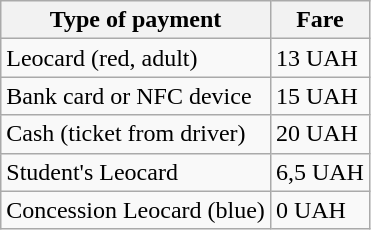<table class="wikitable">
<tr>
<th>Type of payment</th>
<th>Fare</th>
</tr>
<tr>
<td>Leocard (red, adult)</td>
<td>13 UAH</td>
</tr>
<tr>
<td>Bank card or NFC device</td>
<td>15 UAH</td>
</tr>
<tr>
<td>Cash (ticket from driver)</td>
<td>20 UAH</td>
</tr>
<tr>
<td>Student's Leocard</td>
<td>6,5 UAH</td>
</tr>
<tr>
<td>Concession Leocard (blue)</td>
<td>0 UAH</td>
</tr>
</table>
